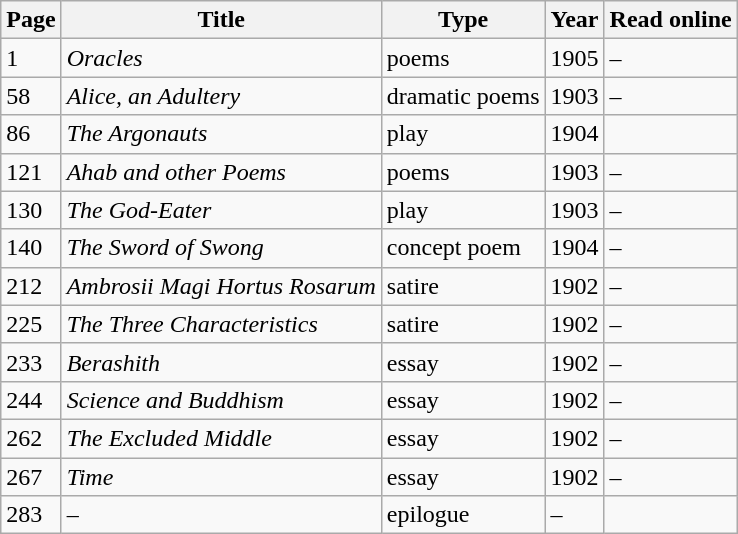<table class="wikitable">
<tr>
<th>Page</th>
<th>Title</th>
<th>Type</th>
<th>Year</th>
<th>Read online</th>
</tr>
<tr>
<td>1</td>
<td><em>Oracles</em></td>
<td>poems</td>
<td>1905</td>
<td>–</td>
</tr>
<tr>
<td>58</td>
<td><em>Alice, an Adultery</em></td>
<td>dramatic poems</td>
<td>1903</td>
<td>–</td>
</tr>
<tr>
<td>86</td>
<td><em>The Argonauts</em></td>
<td>play</td>
<td>1904</td>
<td></td>
</tr>
<tr>
<td>121</td>
<td><em>Ahab and other Poems</em></td>
<td>poems</td>
<td>1903</td>
<td>–</td>
</tr>
<tr>
<td>130</td>
<td><em>The God-Eater</em></td>
<td>play</td>
<td>1903</td>
<td>–</td>
</tr>
<tr>
<td>140</td>
<td><em>The Sword of Swong</em></td>
<td>concept poem</td>
<td>1904</td>
<td>–</td>
</tr>
<tr>
<td>212</td>
<td><em>Ambrosii Magi Hortus Rosarum</em></td>
<td>satire</td>
<td>1902</td>
<td>–</td>
</tr>
<tr>
<td>225</td>
<td><em>The Three Characteristics</em></td>
<td>satire</td>
<td>1902</td>
<td>–</td>
</tr>
<tr>
<td>233</td>
<td><em>Berashith</em></td>
<td>essay</td>
<td>1902</td>
<td>–</td>
</tr>
<tr>
<td>244</td>
<td><em>Science and Buddhism</em></td>
<td>essay</td>
<td>1902</td>
<td>–</td>
</tr>
<tr>
<td>262</td>
<td><em>The Excluded Middle</em></td>
<td>essay</td>
<td>1902</td>
<td>–</td>
</tr>
<tr>
<td>267</td>
<td><em>Time</em></td>
<td>essay</td>
<td>1902</td>
<td>–</td>
</tr>
<tr>
<td>283</td>
<td>–</td>
<td>epilogue</td>
<td>–</td>
<td></td>
</tr>
</table>
